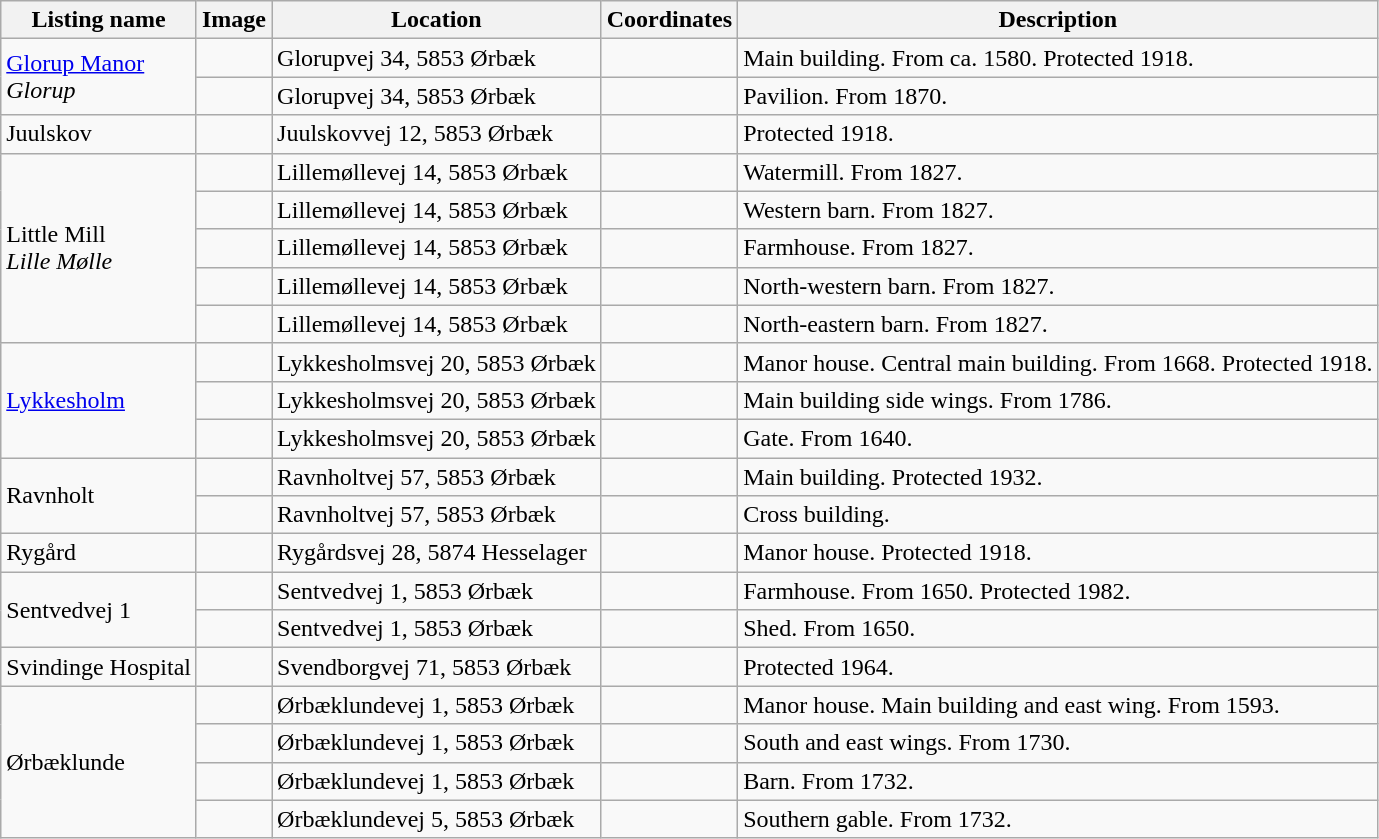<table class="wikitable sortable">
<tr>
<th>Listing name</th>
<th>Image</th>
<th>Location</th>
<th>Coordinates</th>
<th>Description</th>
</tr>
<tr>
<td rowspan="2"><a href='#'>Glorup Manor</a><br><em>Glorup</em></td>
<td></td>
<td>Glorupvej 34, 5853 Ørbæk</td>
<td></td>
<td>Main building. From ca. 1580. Protected 1918.</td>
</tr>
<tr>
<td></td>
<td>Glorupvej 34, 5853 Ørbæk</td>
<td></td>
<td>Pavilion. From 1870.</td>
</tr>
<tr>
<td>Juulskov</td>
<td></td>
<td>Juulskovvej 12, 5853 Ørbæk</td>
<td></td>
<td>Protected 1918.</td>
</tr>
<tr>
<td rowspan="5">Little Mill<br><em>Lille Mølle</em></td>
<td></td>
<td>Lillemøllevej 14, 5853 Ørbæk</td>
<td></td>
<td>Watermill. From 1827.</td>
</tr>
<tr>
<td></td>
<td>Lillemøllevej 14, 5853 Ørbæk</td>
<td></td>
<td>Western barn. From 1827.</td>
</tr>
<tr>
<td></td>
<td>Lillemøllevej 14, 5853 Ørbæk</td>
<td></td>
<td>Farmhouse. From 1827.</td>
</tr>
<tr>
<td></td>
<td>Lillemøllevej 14, 5853 Ørbæk</td>
<td></td>
<td>North-western barn. From 1827.</td>
</tr>
<tr>
<td></td>
<td>Lillemøllevej 14, 5853 Ørbæk</td>
<td></td>
<td>North-eastern barn. From 1827.</td>
</tr>
<tr>
<td rowspan="3"><a href='#'>Lykkesholm</a></td>
<td></td>
<td>Lykkesholmsvej 20, 5853 Ørbæk</td>
<td></td>
<td>Manor house. Central main building. From 1668. Protected 1918.</td>
</tr>
<tr>
<td></td>
<td>Lykkesholmsvej 20, 5853 Ørbæk</td>
<td></td>
<td>Main building side wings. From 1786.</td>
</tr>
<tr>
<td></td>
<td>Lykkesholmsvej 20, 5853 Ørbæk</td>
<td></td>
<td>Gate. From 1640.</td>
</tr>
<tr>
<td rowspan="2">Ravnholt</td>
<td></td>
<td>Ravnholtvej 57, 5853 Ørbæk</td>
<td></td>
<td>Main building. Protected 1932.</td>
</tr>
<tr>
<td></td>
<td>Ravnholtvej 57, 5853 Ørbæk</td>
<td></td>
<td>Cross building.</td>
</tr>
<tr>
<td>Rygård</td>
<td></td>
<td>Rygårdsvej 28, 5874 Hesselager</td>
<td></td>
<td>Manor house. Protected 1918.</td>
</tr>
<tr>
<td rowspan="2">Sentvedvej 1</td>
<td></td>
<td>Sentvedvej 1, 5853 Ørbæk</td>
<td></td>
<td>Farmhouse. From 1650. Protected 1982.</td>
</tr>
<tr>
<td></td>
<td>Sentvedvej 1, 5853 Ørbæk</td>
<td></td>
<td>Shed. From 1650.</td>
</tr>
<tr>
<td>Svindinge Hospital</td>
<td></td>
<td>Svendborgvej 71, 5853 Ørbæk</td>
<td></td>
<td>Protected 1964.</td>
</tr>
<tr>
<td rowspan="4">Ørbæklunde</td>
<td></td>
<td>Ørbæklundevej 1, 5853 Ørbæk</td>
<td></td>
<td>Manor house. Main building and east wing. From 1593.</td>
</tr>
<tr>
<td></td>
<td>Ørbæklundevej 1, 5853 Ørbæk</td>
<td></td>
<td>South and east wings. From 1730.</td>
</tr>
<tr>
<td></td>
<td>Ørbæklundevej 1, 5853 Ørbæk</td>
<td></td>
<td>Barn. From 1732.</td>
</tr>
<tr>
<td></td>
<td>Ørbæklundevej 5, 5853 Ørbæk</td>
<td></td>
<td>Southern gable. From 1732.</td>
</tr>
</table>
